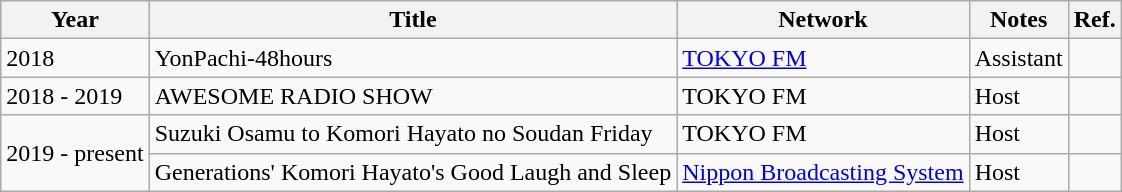<table class="wikitable">
<tr>
<th>Year</th>
<th>Title</th>
<th>Network</th>
<th>Notes</th>
<th>Ref.</th>
</tr>
<tr>
<td>2018</td>
<td>YonPachi-48hours</td>
<td><a href='#'>TOKYO FM</a></td>
<td>Assistant</td>
<td></td>
</tr>
<tr>
<td>2018 - 2019</td>
<td>AWESOME RADIO SHOW</td>
<td>TOKYO FM</td>
<td>Host</td>
<td></td>
</tr>
<tr>
<td rowspan="2">2019 - present</td>
<td>Suzuki Osamu to Komori Hayato no Soudan Friday</td>
<td>TOKYO FM</td>
<td>Host</td>
<td></td>
</tr>
<tr>
<td>Generations' Komori Hayato's Good Laugh and Sleep</td>
<td><a href='#'>Nippon Broadcasting System</a></td>
<td>Host</td>
<td></td>
</tr>
</table>
